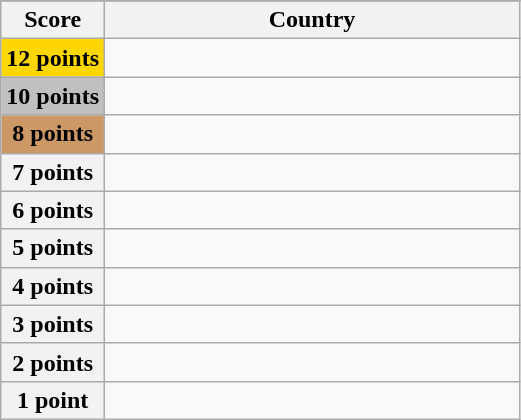<table class="wikitable">
<tr>
</tr>
<tr>
<th scope="col" width="20%">Score</th>
<th scope="col">Country</th>
</tr>
<tr>
<th scope="row" style="background:gold">12 points</th>
<td></td>
</tr>
<tr>
<th scope="row" style="background:silver">10 points</th>
<td></td>
</tr>
<tr>
<th scope="row" style="background:#CC9966">8 points</th>
<td></td>
</tr>
<tr>
<th scope="row">7 points</th>
<td></td>
</tr>
<tr>
<th scope="row">6 points</th>
<td></td>
</tr>
<tr>
<th scope="row">5 points</th>
<td></td>
</tr>
<tr>
<th scope="row">4 points</th>
<td></td>
</tr>
<tr>
<th scope="row">3 points</th>
<td></td>
</tr>
<tr>
<th scope="row">2 points</th>
<td></td>
</tr>
<tr>
<th scope="row">1 point</th>
<td></td>
</tr>
</table>
